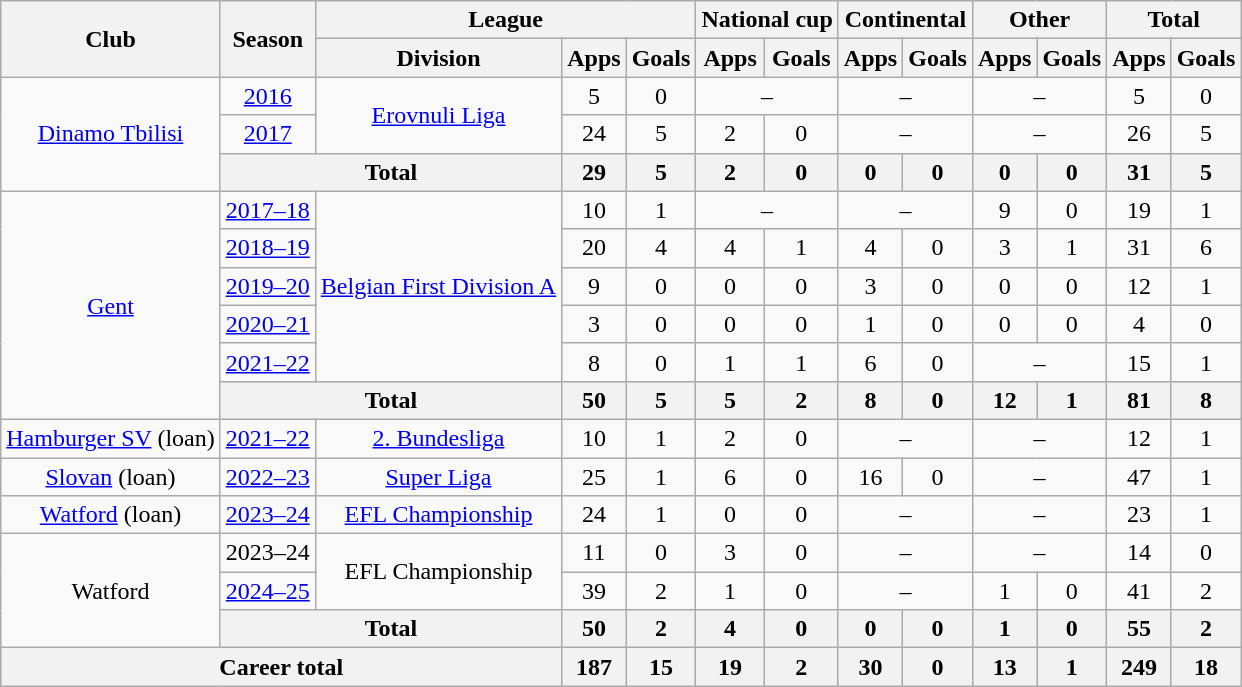<table class="wikitable" style="text-align:center">
<tr>
<th rowspan="2">Club</th>
<th rowspan="2">Season</th>
<th colspan="3">League</th>
<th colspan="2">National cup</th>
<th colspan="2">Continental</th>
<th colspan="2">Other</th>
<th colspan="2">Total</th>
</tr>
<tr>
<th>Division</th>
<th>Apps</th>
<th>Goals</th>
<th>Apps</th>
<th>Goals</th>
<th>Apps</th>
<th>Goals</th>
<th>Apps</th>
<th>Goals</th>
<th>Apps</th>
<th>Goals</th>
</tr>
<tr>
<td rowspan="3"><a href='#'>Dinamo Tbilisi</a></td>
<td><a href='#'>2016</a></td>
<td rowspan="2"><a href='#'>Erovnuli Liga</a></td>
<td>5</td>
<td>0</td>
<td colspan="2">–</td>
<td colspan="2">–</td>
<td colspan="2">–</td>
<td>5</td>
<td>0</td>
</tr>
<tr>
<td><a href='#'>2017</a></td>
<td>24</td>
<td>5</td>
<td>2</td>
<td>0</td>
<td colspan="2">–</td>
<td colspan="2">–</td>
<td>26</td>
<td>5</td>
</tr>
<tr>
<th colspan="2">Total</th>
<th>29</th>
<th>5</th>
<th>2</th>
<th>0</th>
<th>0</th>
<th>0</th>
<th>0</th>
<th>0</th>
<th>31</th>
<th>5</th>
</tr>
<tr>
<td rowspan="6"><a href='#'>Gent</a></td>
<td><a href='#'>2017–18</a></td>
<td rowspan="5"><a href='#'>Belgian First Division A</a></td>
<td>10</td>
<td>1</td>
<td colspan="2">–</td>
<td colspan="2">–</td>
<td>9</td>
<td>0</td>
<td>19</td>
<td>1</td>
</tr>
<tr>
<td><a href='#'>2018–19</a></td>
<td>20</td>
<td>4</td>
<td>4</td>
<td>1</td>
<td>4</td>
<td>0</td>
<td>3</td>
<td>1</td>
<td>31</td>
<td>6</td>
</tr>
<tr>
<td><a href='#'>2019–20</a></td>
<td>9</td>
<td>0</td>
<td>0</td>
<td>0</td>
<td>3</td>
<td>0</td>
<td>0</td>
<td>0</td>
<td>12</td>
<td>1</td>
</tr>
<tr>
<td><a href='#'>2020–21</a></td>
<td>3</td>
<td>0</td>
<td>0</td>
<td>0</td>
<td>1</td>
<td>0</td>
<td>0</td>
<td>0</td>
<td>4</td>
<td>0</td>
</tr>
<tr>
<td><a href='#'>2021–22</a></td>
<td>8</td>
<td>0</td>
<td>1</td>
<td>1</td>
<td>6</td>
<td>0</td>
<td colspan="2">–</td>
<td>15</td>
<td>1</td>
</tr>
<tr>
<th colspan="2">Total</th>
<th>50</th>
<th>5</th>
<th>5</th>
<th>2</th>
<th>8</th>
<th>0</th>
<th>12</th>
<th>1</th>
<th>81</th>
<th>8</th>
</tr>
<tr>
<td><a href='#'>Hamburger SV</a> (loan)</td>
<td><a href='#'>2021–22</a></td>
<td><a href='#'>2. Bundesliga</a></td>
<td>10</td>
<td>1</td>
<td>2</td>
<td>0</td>
<td colspan="2">–</td>
<td colspan="2">–</td>
<td>12</td>
<td>1</td>
</tr>
<tr>
<td><a href='#'>Slovan</a> (loan)</td>
<td><a href='#'>2022–23</a></td>
<td><a href='#'>Super Liga</a></td>
<td>25</td>
<td>1</td>
<td>6</td>
<td>0</td>
<td>16</td>
<td>0</td>
<td colspan="2">–</td>
<td>47</td>
<td>1</td>
</tr>
<tr>
<td><a href='#'>Watford</a> (loan)</td>
<td><a href='#'>2023–24</a></td>
<td><a href='#'>EFL Championship</a></td>
<td>24</td>
<td>1</td>
<td>0</td>
<td>0</td>
<td colspan="2">–</td>
<td colspan="2">–</td>
<td>23</td>
<td>1</td>
</tr>
<tr>
<td rowspan="3">Watford</td>
<td>2023–24</td>
<td rowspan="2">EFL Championship</td>
<td>11</td>
<td>0</td>
<td>3</td>
<td>0</td>
<td colspan="2">–</td>
<td colspan="2">–</td>
<td>14</td>
<td>0</td>
</tr>
<tr>
<td><a href='#'>2024–25</a></td>
<td>39</td>
<td>2</td>
<td>1</td>
<td>0</td>
<td colspan="2">–</td>
<td>1</td>
<td>0</td>
<td>41</td>
<td>2</td>
</tr>
<tr>
<th colspan="2">Total</th>
<th>50</th>
<th>2</th>
<th>4</th>
<th>0</th>
<th>0</th>
<th>0</th>
<th>1</th>
<th>0</th>
<th>55</th>
<th>2</th>
</tr>
<tr>
<th colspan="3">Career total</th>
<th>187</th>
<th>15</th>
<th>19</th>
<th>2</th>
<th>30</th>
<th>0</th>
<th>13</th>
<th>1</th>
<th>249</th>
<th>18</th>
</tr>
</table>
